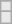<table class=wikitable>
<tr>
</tr>
<tr bgcolor= e8e8e8>
<td></td>
</tr>
<tr>
</tr>
<tr bgcolor= e8e8e8>
<td></td>
</tr>
</table>
